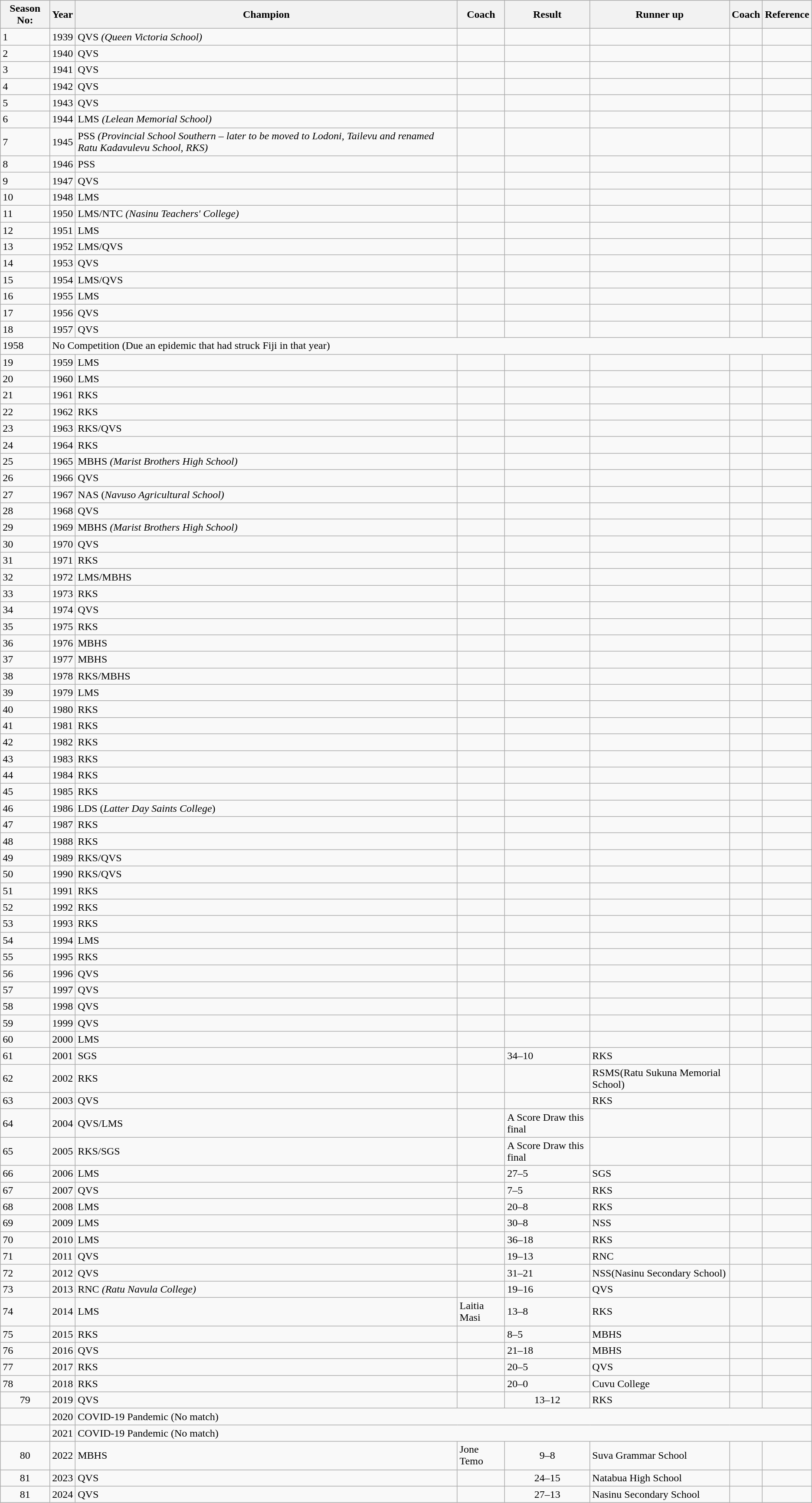<table class="wikitable sortable sticky-header">
<tr>
<th>Season No:</th>
<th>Year</th>
<th>Champion</th>
<th class="unsortable">Coach</th>
<th class="unsortable">Result</th>
<th>Runner up</th>
<th class="unsortable">Coach</th>
<th class="unsortable">Reference</th>
</tr>
<tr>
<td>1</td>
<td>1939</td>
<td>QVS <em>(Queen Victoria School)</em></td>
<td></td>
<td></td>
<td></td>
<td></td>
<td></td>
</tr>
<tr>
<td>2</td>
<td>1940</td>
<td>QVS</td>
<td></td>
<td></td>
<td></td>
<td></td>
<td></td>
</tr>
<tr>
<td>3</td>
<td>1941</td>
<td>QVS</td>
<td></td>
<td></td>
<td></td>
<td></td>
<td></td>
</tr>
<tr>
<td>4</td>
<td>1942</td>
<td>QVS</td>
<td></td>
<td></td>
<td></td>
<td></td>
<td></td>
</tr>
<tr>
<td>5</td>
<td>1943</td>
<td>QVS</td>
<td></td>
<td></td>
<td></td>
<td></td>
<td></td>
</tr>
<tr>
<td>6</td>
<td>1944</td>
<td>LMS <em>(Lelean Memorial School)</em></td>
<td></td>
<td></td>
<td></td>
<td></td>
<td></td>
</tr>
<tr>
<td>7</td>
<td>1945</td>
<td>PSS <em>(Provincial School Southern – later to be moved to Lodoni, Tailevu and renamed Ratu Kadavulevu School, RKS)</em></td>
<td></td>
<td></td>
<td></td>
<td></td>
<td></td>
</tr>
<tr>
<td>8</td>
<td>1946</td>
<td>PSS</td>
<td></td>
<td></td>
<td></td>
<td></td>
<td></td>
</tr>
<tr>
<td>9</td>
<td>1947</td>
<td>QVS</td>
<td></td>
<td></td>
<td></td>
<td></td>
<td></td>
</tr>
<tr>
<td>10</td>
<td>1948</td>
<td>LMS</td>
<td></td>
<td></td>
<td></td>
<td></td>
<td></td>
</tr>
<tr>
<td>11</td>
<td>1950</td>
<td>LMS/NTC <em>(Nasinu Teachers' College)</em></td>
<td></td>
<td></td>
<td></td>
<td></td>
<td></td>
</tr>
<tr>
<td>12</td>
<td>1951</td>
<td>LMS</td>
<td></td>
<td></td>
<td></td>
<td></td>
<td></td>
</tr>
<tr>
<td>13</td>
<td>1952</td>
<td>LMS/QVS</td>
<td></td>
<td></td>
<td></td>
<td></td>
<td></td>
</tr>
<tr>
<td>14</td>
<td>1953</td>
<td>QVS</td>
<td></td>
<td></td>
<td></td>
<td></td>
<td></td>
</tr>
<tr>
<td>15</td>
<td>1954</td>
<td>LMS/QVS</td>
<td></td>
<td></td>
<td></td>
<td></td>
<td></td>
</tr>
<tr>
<td>16</td>
<td>1955</td>
<td>LMS</td>
<td></td>
<td></td>
<td></td>
<td></td>
<td></td>
</tr>
<tr>
<td>17</td>
<td>1956</td>
<td>QVS</td>
<td></td>
<td></td>
<td></td>
<td></td>
<td></td>
</tr>
<tr>
<td>18</td>
<td>1957</td>
<td>QVS</td>
<td></td>
<td></td>
<td></td>
<td></td>
<td></td>
</tr>
<tr>
<td>1958</td>
<td colspan="7">No Competition (Due an epidemic that had struck Fiji in that year)</td>
</tr>
<tr>
<td>19</td>
<td>1959</td>
<td>LMS</td>
<td></td>
<td></td>
<td></td>
<td></td>
<td></td>
</tr>
<tr>
<td>20</td>
<td>1960</td>
<td>LMS</td>
<td></td>
<td></td>
<td></td>
<td></td>
<td></td>
</tr>
<tr>
<td>21</td>
<td>1961</td>
<td>RKS</td>
<td></td>
<td></td>
<td></td>
<td></td>
<td></td>
</tr>
<tr>
<td>22</td>
<td>1962</td>
<td>RKS</td>
<td></td>
<td></td>
<td></td>
<td></td>
<td></td>
</tr>
<tr>
<td>23</td>
<td>1963</td>
<td>RKS/QVS</td>
<td></td>
<td></td>
<td></td>
<td></td>
<td></td>
</tr>
<tr>
<td>24</td>
<td>1964</td>
<td>RKS</td>
<td></td>
<td></td>
<td></td>
<td></td>
<td></td>
</tr>
<tr>
<td>25</td>
<td>1965</td>
<td>MBHS <em>(Marist Brothers High School)</em></td>
<td></td>
<td></td>
<td></td>
<td></td>
<td></td>
</tr>
<tr>
<td>26</td>
<td>1966</td>
<td>QVS</td>
<td></td>
<td></td>
<td></td>
<td></td>
<td></td>
</tr>
<tr>
<td>27</td>
<td>1967</td>
<td>NAS (<em>Navuso Agricultural School)</em></td>
<td></td>
<td></td>
<td></td>
<td></td>
<td></td>
</tr>
<tr>
<td>28</td>
<td>1968</td>
<td>QVS</td>
<td></td>
<td></td>
<td></td>
<td></td>
<td></td>
</tr>
<tr>
<td>29</td>
<td>1969</td>
<td>MBHS <em>(Marist Brothers High School)</em></td>
<td></td>
<td></td>
<td></td>
<td></td>
<td></td>
</tr>
<tr>
<td>30</td>
<td>1970</td>
<td>QVS</td>
<td></td>
<td></td>
<td></td>
<td></td>
<td></td>
</tr>
<tr>
<td>31</td>
<td>1971</td>
<td>RKS</td>
<td></td>
<td></td>
<td></td>
<td></td>
<td></td>
</tr>
<tr>
<td>32</td>
<td>1972</td>
<td>LMS/MBHS</td>
<td></td>
<td></td>
<td></td>
<td></td>
<td></td>
</tr>
<tr>
<td>33</td>
<td>1973</td>
<td>RKS</td>
<td></td>
<td></td>
<td></td>
<td></td>
<td></td>
</tr>
<tr>
<td>34</td>
<td>1974</td>
<td>QVS</td>
<td></td>
<td></td>
<td></td>
<td></td>
<td></td>
</tr>
<tr>
<td>35</td>
<td>1975</td>
<td>RKS</td>
<td></td>
<td></td>
<td></td>
<td></td>
<td></td>
</tr>
<tr>
<td>36</td>
<td>1976</td>
<td>MBHS</td>
<td></td>
<td></td>
<td></td>
<td></td>
<td></td>
</tr>
<tr>
<td>37</td>
<td>1977</td>
<td>MBHS</td>
<td></td>
<td></td>
<td></td>
<td></td>
<td></td>
</tr>
<tr>
<td>38</td>
<td>1978</td>
<td>RKS/MBHS</td>
<td></td>
<td></td>
<td></td>
<td></td>
<td></td>
</tr>
<tr>
<td>39</td>
<td>1979</td>
<td>LMS</td>
<td></td>
<td></td>
<td></td>
<td></td>
<td></td>
</tr>
<tr>
<td>40</td>
<td>1980</td>
<td>RKS</td>
<td></td>
<td></td>
<td></td>
<td></td>
<td></td>
</tr>
<tr>
<td>41</td>
<td>1981</td>
<td>RKS</td>
<td></td>
<td></td>
<td></td>
<td></td>
<td></td>
</tr>
<tr>
<td>42</td>
<td>1982</td>
<td>RKS</td>
<td></td>
<td></td>
<td></td>
<td></td>
<td></td>
</tr>
<tr>
<td>43</td>
<td>1983</td>
<td>RKS</td>
<td></td>
<td></td>
<td></td>
<td></td>
<td></td>
</tr>
<tr>
<td>44</td>
<td>1984</td>
<td>RKS</td>
<td></td>
<td></td>
<td></td>
<td></td>
<td></td>
</tr>
<tr>
<td>45</td>
<td>1985</td>
<td>RKS</td>
<td></td>
<td></td>
<td></td>
<td></td>
<td></td>
</tr>
<tr>
<td>46</td>
<td>1986</td>
<td>LDS (<em>Latter Day Saints College</em>)</td>
<td></td>
<td></td>
<td></td>
<td></td>
<td></td>
</tr>
<tr>
<td>47</td>
<td>1987</td>
<td>RKS</td>
<td></td>
<td></td>
<td></td>
<td></td>
<td></td>
</tr>
<tr>
<td>48</td>
<td>1988</td>
<td>RKS</td>
<td></td>
<td></td>
<td></td>
<td></td>
<td></td>
</tr>
<tr>
<td>49</td>
<td>1989</td>
<td>RKS/QVS</td>
<td></td>
<td></td>
<td></td>
<td></td>
<td></td>
</tr>
<tr>
<td>50</td>
<td>1990</td>
<td>RKS/QVS</td>
<td></td>
<td></td>
<td></td>
<td></td>
<td></td>
</tr>
<tr>
<td>51</td>
<td>1991</td>
<td>RKS</td>
<td></td>
<td></td>
<td></td>
<td></td>
<td></td>
</tr>
<tr>
<td>52</td>
<td>1992</td>
<td>RKS</td>
<td></td>
<td></td>
<td></td>
<td></td>
<td></td>
</tr>
<tr>
<td>53</td>
<td>1993</td>
<td>RKS</td>
<td></td>
<td></td>
<td></td>
<td></td>
<td></td>
</tr>
<tr>
<td>54</td>
<td>1994</td>
<td>LMS</td>
<td></td>
<td></td>
<td></td>
<td></td>
<td></td>
</tr>
<tr>
<td>55</td>
<td>1995</td>
<td>RKS</td>
<td></td>
<td></td>
<td></td>
<td></td>
<td></td>
</tr>
<tr>
<td>56</td>
<td>1996</td>
<td>QVS</td>
<td></td>
<td></td>
<td></td>
<td></td>
<td></td>
</tr>
<tr>
<td>57</td>
<td>1997</td>
<td>QVS</td>
<td></td>
<td></td>
<td></td>
<td></td>
<td></td>
</tr>
<tr>
<td>58</td>
<td>1998</td>
<td>QVS</td>
<td></td>
<td></td>
<td></td>
<td></td>
<td></td>
</tr>
<tr>
<td>59</td>
<td>1999</td>
<td>QVS</td>
<td></td>
<td></td>
<td></td>
<td></td>
<td></td>
</tr>
<tr>
<td>60</td>
<td>2000</td>
<td>LMS</td>
<td></td>
<td></td>
<td></td>
<td></td>
<td></td>
</tr>
<tr>
<td>61</td>
<td>2001</td>
<td>SGS</td>
<td></td>
<td>34–10</td>
<td>RKS</td>
<td></td>
<td></td>
</tr>
<tr>
<td>62</td>
<td>2002</td>
<td>RKS</td>
<td></td>
<td></td>
<td>RSMS(Ratu Sukuna Memorial School)</td>
<td></td>
<td></td>
</tr>
<tr>
<td>63</td>
<td>2003</td>
<td>QVS</td>
<td></td>
<td></td>
<td>RKS</td>
<td></td>
<td></td>
</tr>
<tr>
<td>64</td>
<td>2004</td>
<td>QVS/LMS</td>
<td></td>
<td>A Score Draw this final</td>
<td></td>
<td></td>
<td></td>
</tr>
<tr>
<td>65</td>
<td>2005</td>
<td>RKS/SGS</td>
<td></td>
<td>A Score Draw this final</td>
<td></td>
<td></td>
<td></td>
</tr>
<tr>
<td>66</td>
<td>2006</td>
<td>LMS</td>
<td></td>
<td>27–5</td>
<td>SGS</td>
<td></td>
<td></td>
</tr>
<tr>
<td>67</td>
<td>2007</td>
<td>QVS</td>
<td></td>
<td>7–5</td>
<td>RKS</td>
<td></td>
<td></td>
</tr>
<tr>
<td>68</td>
<td>2008</td>
<td>LMS</td>
<td></td>
<td>20–8</td>
<td>RKS</td>
<td></td>
<td></td>
</tr>
<tr>
<td>69</td>
<td>2009</td>
<td>LMS</td>
<td></td>
<td>30–8</td>
<td>NSS</td>
<td></td>
<td></td>
</tr>
<tr>
<td>70</td>
<td>2010</td>
<td>LMS</td>
<td></td>
<td>36–18</td>
<td>RKS</td>
<td></td>
<td></td>
</tr>
<tr>
<td>71</td>
<td>2011</td>
<td>QVS</td>
<td></td>
<td>19–13</td>
<td>RNC</td>
<td></td>
<td></td>
</tr>
<tr>
<td>72</td>
<td>2012</td>
<td>QVS</td>
<td></td>
<td>31–21</td>
<td>NSS(Nasinu Secondary School)</td>
<td></td>
<td></td>
</tr>
<tr>
<td>73</td>
<td>2013</td>
<td>RNC <em>(Ratu Navula College)</em></td>
<td></td>
<td>19–16</td>
<td>QVS</td>
<td></td>
<td></td>
</tr>
<tr>
<td>74</td>
<td>2014</td>
<td>LMS</td>
<td>Laitia Masi</td>
<td>13–8</td>
<td>RKS</td>
<td></td>
<td></td>
</tr>
<tr>
<td>75</td>
<td>2015</td>
<td>RKS</td>
<td></td>
<td>8–5</td>
<td>MBHS</td>
<td></td>
<td></td>
</tr>
<tr>
<td>76</td>
<td>2016</td>
<td>QVS</td>
<td></td>
<td>21–18</td>
<td>MBHS</td>
<td></td>
<td></td>
</tr>
<tr>
<td>77</td>
<td>2017</td>
<td>RKS</td>
<td></td>
<td>20–5</td>
<td>QVS</td>
<td></td>
<td></td>
</tr>
<tr>
<td>78</td>
<td>2018</td>
<td>RKS</td>
<td></td>
<td>20–0</td>
<td>Cuvu College</td>
<td></td>
<td></td>
</tr>
<tr>
<td style="text-align:center">79</td>
<td style="text-align:center">2019</td>
<td>QVS</td>
<td></td>
<td style="text-align:center">13–12</td>
<td>RKS</td>
<td></td>
<td style="text-align:center"></td>
</tr>
<tr>
<td></td>
<td>2020</td>
<td colspan="7">COVID-19 Pandemic (No match)</td>
</tr>
<tr>
<td></td>
<td>2021</td>
<td colspan="7">COVID-19 Pandemic (No match)</td>
</tr>
<tr>
<td style="text-align:center">80</td>
<td style="text-align:center">2022</td>
<td>MBHS</td>
<td>Jone Temo</td>
<td style="text-align:center">9–8</td>
<td>Suva Grammar School</td>
<td></td>
<td style="text-align:center"></td>
</tr>
<tr>
<td style="text-align:center">81</td>
<td style="text-align:center">2023</td>
<td>QVS</td>
<td></td>
<td style="text-align:center">24–15</td>
<td>Natabua High School</td>
<td></td>
<td style="text-align:center"></td>
</tr>
<tr>
<td style="text-align:center">81</td>
<td style="text-align:center">2024</td>
<td>QVS</td>
<td></td>
<td style="text-align:center">27–13</td>
<td>Nasinu Secondary School</td>
<td></td>
<td style="text-align:center"></td>
</tr>
</table>
